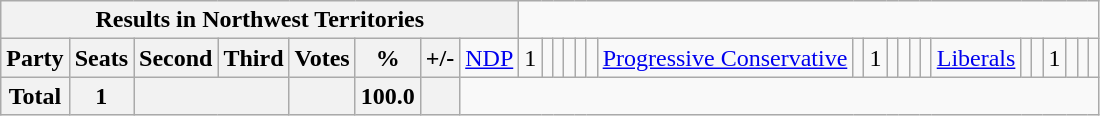<table class="wikitable">
<tr>
<th colspan=9>Results in Northwest Territories</th>
</tr>
<tr>
<th colspan=2>Party</th>
<th>Seats</th>
<th>Second</th>
<th>Third</th>
<th>Votes</th>
<th>%</th>
<th>+/-<br></th>
<td><a href='#'>NDP</a></td>
<td align="right">1</td>
<td align="right"></td>
<td align="right"></td>
<td align="right"></td>
<td align="right"></td>
<td align="right"><br></td>
<td><a href='#'>Progressive Conservative</a></td>
<td align="right"></td>
<td align="right">1</td>
<td align="right"></td>
<td align="right"></td>
<td align="right"></td>
<td align="right"><br></td>
<td><a href='#'>Liberals</a></td>
<td align="right"></td>
<td align="right"></td>
<td align="right">1</td>
<td align="right"></td>
<td align="right"></td>
<td align="right"></td>
</tr>
<tr>
<th colspan="2">Total</th>
<th>1</th>
<th colspan="2"></th>
<th></th>
<th>100.0</th>
<th></th>
</tr>
</table>
